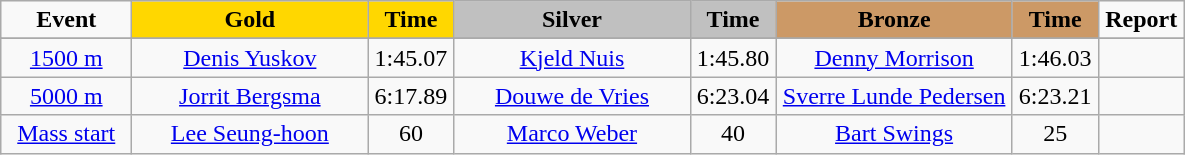<table class="wikitable">
<tr>
<td width="80" align="center"><strong>Event</strong></td>
<td width="150" bgcolor="gold" align="center"><strong>Gold</strong></td>
<td width="50" bgcolor="gold" align="center"><strong>Time</strong></td>
<td width="150" bgcolor="silver" align="center"><strong>Silver</strong></td>
<td width="50" bgcolor="silver" align="center"><strong>Time</strong></td>
<td width="150" bgcolor="#CC9966" align="center"><strong>Bronze</strong></td>
<td width="50" bgcolor="#CC9966" align="center"><strong>Time</strong></td>
<td width="50" align="center"><strong>Report</strong></td>
</tr>
<tr bgcolor="#cccccc">
</tr>
<tr>
<td align="center"><a href='#'>1500 m</a></td>
<td align="center"><a href='#'>Denis Yuskov</a><br><small></small></td>
<td align="center">1:45.07</td>
<td align="center"><a href='#'>Kjeld Nuis</a><br><small></small></td>
<td align="center">1:45.80</td>
<td align="center"><a href='#'>Denny Morrison</a><br><small></small></td>
<td align="center">1:46.03</td>
<td align="center"></td>
</tr>
<tr>
<td align="center"><a href='#'>5000 m</a></td>
<td align="center"><a href='#'>Jorrit Bergsma</a><br><small></small></td>
<td align="center">6:17.89</td>
<td align="center"><a href='#'>Douwe de Vries</a><br><small></small></td>
<td align="center">6:23.04</td>
<td align="center"><a href='#'>Sverre Lunde Pedersen</a><br><small></small></td>
<td align="center">6:23.21</td>
<td align="center"></td>
</tr>
<tr>
<td align="center"><a href='#'>Mass start</a></td>
<td align="center"><a href='#'>Lee Seung-hoon</a><br><small></small></td>
<td align="center">60 </td>
<td align="center"><a href='#'>Marco Weber</a><br><small></small></td>
<td align="center">40 </td>
<td align="center"><a href='#'>Bart Swings</a><br><small></small></td>
<td align="center">25 </td>
<td align="center"></td>
</tr>
</table>
